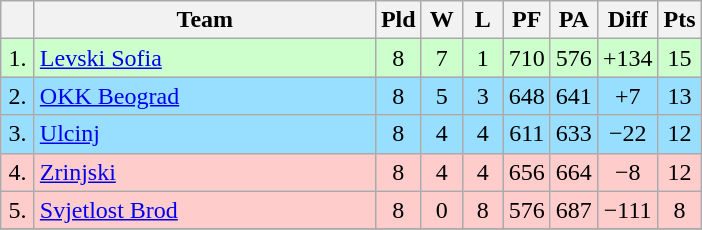<table class="wikitable" style="text-align:center">
<tr>
<th width=15></th>
<th width=220>Team</th>
<th width=20>Pld</th>
<th width=20>W</th>
<th width=20>L</th>
<th width=20>PF</th>
<th width=20>PA</th>
<th width=30>Diff</th>
<th width=20>Pts</th>
</tr>
<tr bgcolor=#ccffcc>
<td>1.</td>
<td align=left> <a href='#'>Levski Sofia</a></td>
<td>8</td>
<td>7</td>
<td>1</td>
<td>710</td>
<td>576</td>
<td>+134</td>
<td>15</td>
</tr>
<tr bgcolor=#97DEFF>
<td>2.</td>
<td align=left> <a href='#'>OKK Beograd</a></td>
<td>8</td>
<td>5</td>
<td>3</td>
<td>648</td>
<td>641</td>
<td>+7</td>
<td>13</td>
</tr>
<tr bgcolor=#97DEFF>
<td>3.</td>
<td align=left> <a href='#'>Ulcinj</a></td>
<td>8</td>
<td>4</td>
<td>4</td>
<td>611</td>
<td>633</td>
<td>−22</td>
<td>12</td>
</tr>
<tr bgcolor=#ffcccc>
<td>4.</td>
<td align=left> <a href='#'>Zrinjski</a></td>
<td>8</td>
<td>4</td>
<td>4</td>
<td>656</td>
<td>664</td>
<td>−8</td>
<td>12</td>
</tr>
<tr bgcolor=#ffcccc>
<td>5.</td>
<td align=left> <a href='#'>Svjetlost Brod</a></td>
<td>8</td>
<td>0</td>
<td>8</td>
<td>576</td>
<td>687</td>
<td>−111</td>
<td>8</td>
</tr>
<tr>
</tr>
</table>
